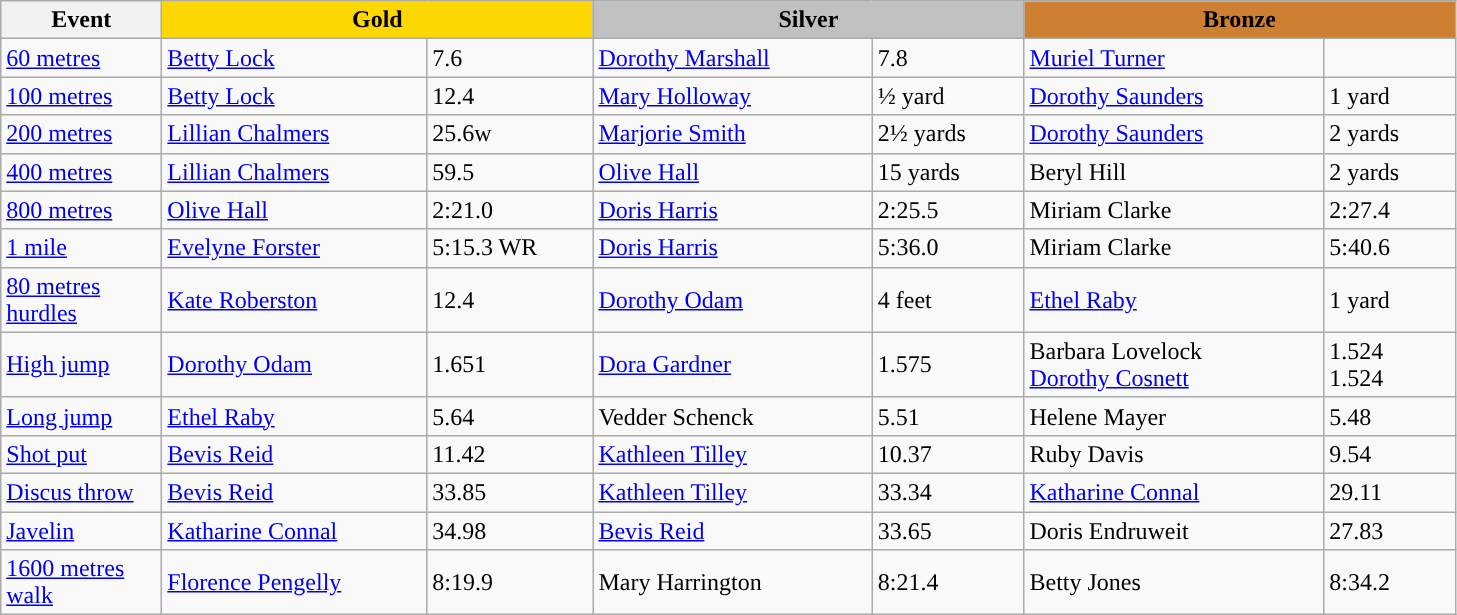<table class="wikitable" style="text-align:left">
<tr>
<th width=100>Event</th>
<th colspan="2" width="280" style="background:gold;">Gold</th>
<th colspan="2" width="280" style="background:silver;">Silver</th>
<th colspan="2" width="280" style="background:#CD7F32;">Bronze</th>
</tr>
<tr>
<td><a href='#'>60 metres</a></td>
<td><a href='#'>Betty Lock</a></td>
<td>7.6</td>
<td><a href='#'>Dorothy Marshall</a></td>
<td>7.8</td>
<td><a href='#'>Muriel Turner</a></td>
<td></td>
</tr>
<tr>
<td><a href='#'>100 metres</a></td>
<td><a href='#'>Betty Lock</a></td>
<td>12.4</td>
<td><a href='#'>Mary Holloway</a></td>
<td>½ yard</td>
<td><a href='#'>Dorothy Saunders</a></td>
<td>1 yard</td>
</tr>
<tr>
<td><a href='#'>200 metres</a></td>
<td><a href='#'>Lillian Chalmers</a></td>
<td>25.6w</td>
<td><a href='#'>Marjorie Smith</a></td>
<td>2½ yards</td>
<td><a href='#'>Dorothy Saunders</a></td>
<td>2 yards</td>
</tr>
<tr>
<td><a href='#'>400 metres</a></td>
<td><a href='#'>Lillian Chalmers</a></td>
<td>59.5</td>
<td><a href='#'>Olive Hall</a></td>
<td>15 yards</td>
<td>Beryl Hill</td>
<td>2 yards</td>
</tr>
<tr>
<td><a href='#'>800 metres</a></td>
<td><a href='#'>Olive Hall</a></td>
<td>2:21.0</td>
<td><a href='#'>Doris Harris</a></td>
<td>2:25.5</td>
<td>Miriam Clarke</td>
<td>2:27.4</td>
</tr>
<tr>
<td><a href='#'>1 mile</a></td>
<td><a href='#'>Evelyne Forster</a></td>
<td>5:15.3 WR</td>
<td><a href='#'>Doris Harris</a></td>
<td>5:36.0</td>
<td>Miriam Clarke</td>
<td>5:40.6</td>
</tr>
<tr>
<td><a href='#'>80 metres hurdles</a></td>
<td><a href='#'>Kate Roberston</a></td>
<td>12.4</td>
<td><a href='#'>Dorothy Odam</a></td>
<td>4 feet</td>
<td><a href='#'>Ethel Raby</a></td>
<td>1 yard</td>
</tr>
<tr>
<td><a href='#'>High jump</a></td>
<td><a href='#'>Dorothy Odam</a></td>
<td>1.651</td>
<td><a href='#'>Dora Gardner</a></td>
<td>1.575</td>
<td>Barbara Lovelock<br><a href='#'>Dorothy Cosnett</a></td>
<td>1.524<br>1.524</td>
</tr>
<tr>
<td><a href='#'>Long jump</a></td>
<td><a href='#'>Ethel Raby</a></td>
<td>5.64</td>
<td>Vedder Schenck</td>
<td>5.51</td>
<td>Helene Mayer</td>
<td>5.48</td>
</tr>
<tr>
<td><a href='#'>Shot put</a></td>
<td><a href='#'>Bevis Reid</a></td>
<td>11.42</td>
<td><a href='#'>Kathleen Tilley</a></td>
<td>10.37</td>
<td>Ruby Davis</td>
<td>9.54</td>
</tr>
<tr>
<td><a href='#'>Discus throw</a></td>
<td><a href='#'>Bevis Reid</a></td>
<td>33.85</td>
<td><a href='#'>Kathleen Tilley</a></td>
<td>33.34</td>
<td><a href='#'>Katharine Connal</a></td>
<td>29.11</td>
</tr>
<tr>
<td><a href='#'>Javelin</a></td>
<td><a href='#'>Katharine Connal</a></td>
<td>34.98</td>
<td><a href='#'>Bevis Reid</a></td>
<td>33.65</td>
<td>Doris Endruweit</td>
<td>27.83</td>
</tr>
<tr>
<td><a href='#'>1600 metres walk</a></td>
<td><a href='#'>Florence Pengelly</a></td>
<td>8:19.9</td>
<td>Mary Harrington</td>
<td>8:21.4</td>
<td>Betty Jones</td>
<td>8:34.2</td>
</tr>
</table>
